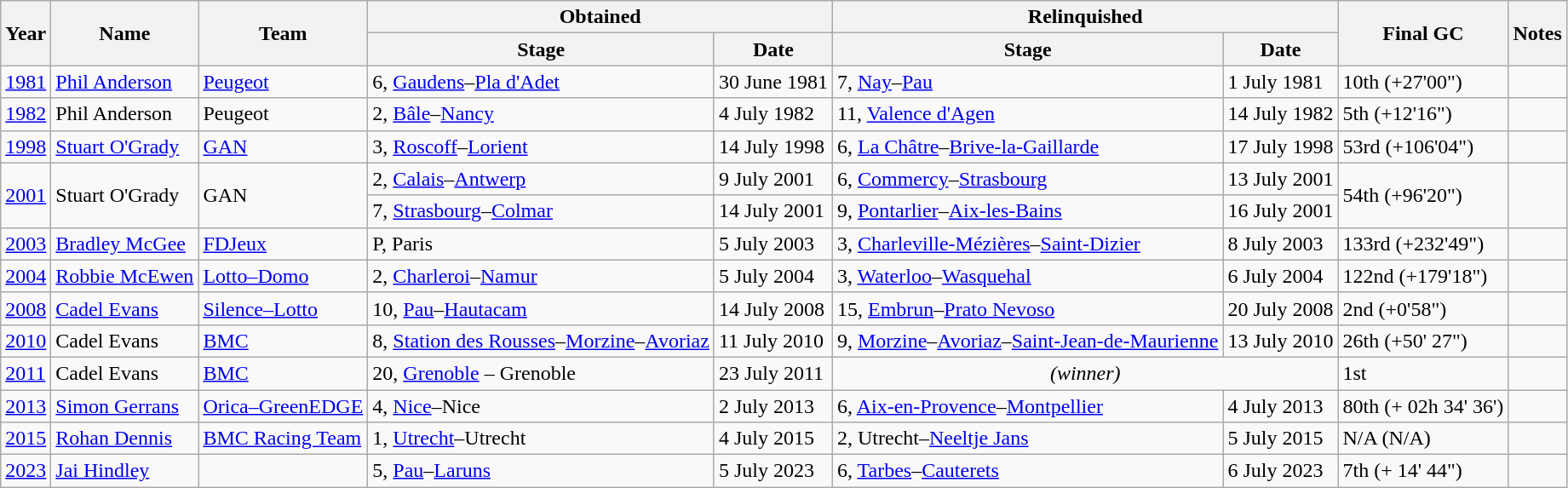<table class="wikitable">
<tr>
<th rowspan=2>Year</th>
<th rowspan=2>Name</th>
<th rowspan=2>Team</th>
<th colspan=2>Obtained</th>
<th colspan=2>Relinquished</th>
<th rowspan=2>Final GC</th>
<th rowspan=2>Notes</th>
</tr>
<tr>
<th>Stage</th>
<th>Date</th>
<th>Stage</th>
<th>Date</th>
</tr>
<tr>
<td><a href='#'>1981</a></td>
<td><a href='#'>Phil Anderson</a></td>
<td><a href='#'>Peugeot</a></td>
<td>6, <a href='#'>Gaudens</a>–<a href='#'>Pla d'Adet</a></td>
<td>30 June 1981</td>
<td>7, <a href='#'>Nay</a>–<a href='#'>Pau</a></td>
<td>1 July 1981</td>
<td>10th (+27'00")</td>
<td></td>
</tr>
<tr>
<td><a href='#'>1982</a></td>
<td>Phil Anderson</td>
<td>Peugeot</td>
<td>2, <a href='#'>Bâle</a>–<a href='#'>Nancy</a></td>
<td>4 July 1982</td>
<td>11, <a href='#'>Valence d'Agen</a></td>
<td>14 July 1982</td>
<td>5th (+12'16")</td>
<td></td>
</tr>
<tr>
<td><a href='#'>1998</a></td>
<td><a href='#'>Stuart O'Grady</a></td>
<td><a href='#'>GAN</a></td>
<td>3, <a href='#'>Roscoff</a>–<a href='#'>Lorient</a></td>
<td>14 July 1998</td>
<td>6, <a href='#'>La Châtre</a>–<a href='#'>Brive-la-Gaillarde</a></td>
<td>17 July 1998</td>
<td>53rd (+106'04")</td>
<td></td>
</tr>
<tr>
<td rowspan=2><a href='#'>2001</a></td>
<td rowspan=2>Stuart O'Grady</td>
<td rowspan=2>GAN</td>
<td>2, <a href='#'>Calais</a>–<a href='#'>Antwerp</a></td>
<td>9 July 2001</td>
<td>6, <a href='#'>Commercy</a>–<a href='#'>Strasbourg</a></td>
<td>13 July 2001</td>
<td rowspan=2>54th (+96'20")</td>
<td rowspan=2></td>
</tr>
<tr>
<td>7, <a href='#'>Strasbourg</a>–<a href='#'>Colmar</a></td>
<td>14 July 2001</td>
<td>9, <a href='#'>Pontarlier</a>–<a href='#'>Aix-les-Bains</a></td>
<td>16 July 2001</td>
</tr>
<tr>
<td><a href='#'>2003</a></td>
<td><a href='#'>Bradley McGee</a></td>
<td><a href='#'>FDJeux</a></td>
<td>P, Paris</td>
<td>5 July 2003</td>
<td>3, <a href='#'>Charleville-Mézières</a>–<a href='#'>Saint-Dizier</a></td>
<td>8 July 2003</td>
<td>133rd (+232'49")</td>
<td></td>
</tr>
<tr>
<td><a href='#'>2004</a></td>
<td><a href='#'>Robbie McEwen</a></td>
<td><a href='#'>Lotto–Domo</a></td>
<td>2, <a href='#'>Charleroi</a>–<a href='#'>Namur</a></td>
<td>5 July 2004</td>
<td>3, <a href='#'>Waterloo</a>–<a href='#'>Wasquehal</a></td>
<td>6 July 2004</td>
<td>122nd (+179'18")</td>
<td></td>
</tr>
<tr>
<td><a href='#'>2008</a></td>
<td><a href='#'>Cadel Evans</a></td>
<td><a href='#'>Silence–Lotto</a></td>
<td>10, <a href='#'>Pau</a>–<a href='#'>Hautacam</a></td>
<td>14 July 2008</td>
<td>15, <a href='#'>Embrun</a>–<a href='#'>Prato Nevoso</a></td>
<td>20 July 2008</td>
<td>2nd (+0'58")</td>
<td></td>
</tr>
<tr>
<td><a href='#'>2010</a></td>
<td>Cadel Evans</td>
<td><a href='#'>BMC</a></td>
<td>8, <a href='#'>Station des Rousses</a>–<a href='#'>Morzine</a>–<a href='#'>Avoriaz</a></td>
<td>11 July 2010</td>
<td>9, <a href='#'>Morzine</a>–<a href='#'>Avoriaz</a>–<a href='#'>Saint-Jean-de-Maurienne</a></td>
<td>13 July 2010</td>
<td>26th (+50' 27")</td>
<td></td>
</tr>
<tr>
<td><a href='#'>2011</a></td>
<td>Cadel Evans</td>
<td><a href='#'>BMC</a></td>
<td>20, <a href='#'>Grenoble</a> – Grenoble</td>
<td>23 July 2011</td>
<td colspan=2 style="text-align:center;"><em>(winner)</em></td>
<td>1st</td>
<td></td>
</tr>
<tr>
<td><a href='#'>2013</a></td>
<td><a href='#'>Simon Gerrans</a></td>
<td><a href='#'>Orica–GreenEDGE</a></td>
<td>4, <a href='#'>Nice</a>–Nice</td>
<td>2 July 2013</td>
<td>6, <a href='#'>Aix-en-Provence</a>–<a href='#'>Montpellier</a></td>
<td>4 July 2013</td>
<td>80th (+ 02h 34' 36')</td>
<td></td>
</tr>
<tr>
<td><a href='#'>2015</a></td>
<td><a href='#'>Rohan Dennis</a></td>
<td><a href='#'>BMC Racing Team</a></td>
<td>1, <a href='#'>Utrecht</a>–Utrecht</td>
<td>4 July 2015</td>
<td>2, Utrecht–<a href='#'>Neeltje Jans</a></td>
<td>5 July 2015</td>
<td>N/A (N/A)</td>
<td></td>
</tr>
<tr>
<td><a href='#'>2023</a></td>
<td><a href='#'>Jai Hindley</a></td>
<td></td>
<td>5, <a href='#'>Pau</a>–<a href='#'>Laruns</a></td>
<td>5 July 2023</td>
<td>6, <a href='#'>Tarbes</a>–<a href='#'>Cauterets</a></td>
<td>6 July 2023</td>
<td>7th (+ 14' 44")</td>
<td></td>
</tr>
</table>
